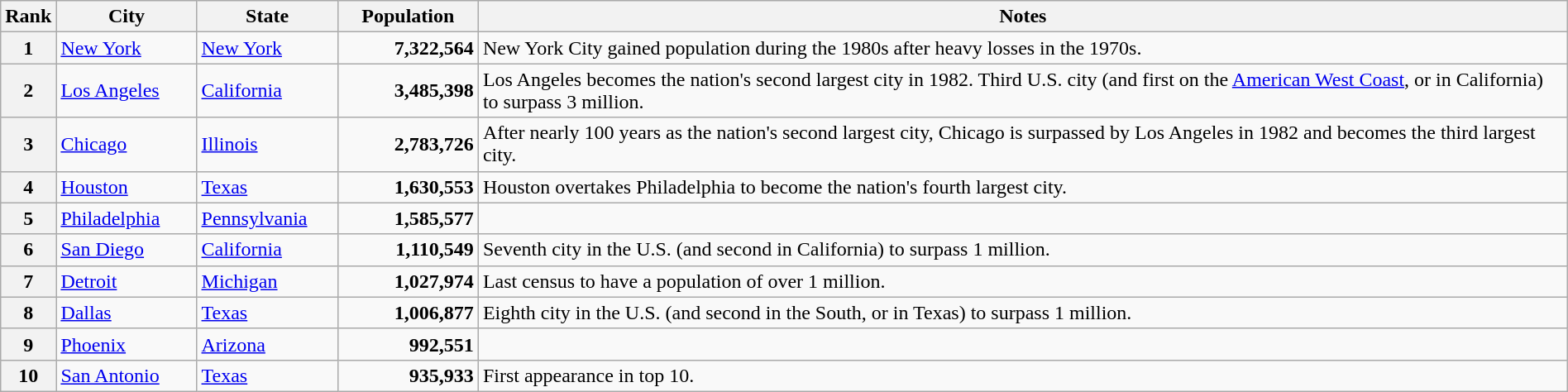<table class="wikitable plainrowheaders" style="width:100%">
<tr>
<th scope="col" style="width:3%;">Rank</th>
<th scope="col" style="width:9%;">City</th>
<th scope="col" style="width:9%;">State</th>
<th scope="col" style="width:9%;">Population</th>
<th scope="col" style="width:70%;">Notes</th>
</tr>
<tr>
<th scope="row">1</th>
<td><a href='#'>New York</a></td>
<td><a href='#'>New York</a></td>
<td align="right"><strong>7,322,564</strong></td>
<td>New York City gained population during the 1980s after heavy losses in the 1970s.</td>
</tr>
<tr>
<th scope="row">2</th>
<td><a href='#'>Los Angeles</a></td>
<td><a href='#'>California</a></td>
<td align="right"><strong>3,485,398</strong></td>
<td>Los Angeles becomes the nation's second largest city in 1982. Third U.S. city (and first on the <a href='#'>American West Coast</a>, or in California) to surpass 3 million.</td>
</tr>
<tr>
<th scope="row">3</th>
<td><a href='#'>Chicago</a></td>
<td><a href='#'>Illinois</a></td>
<td align="right"><strong>2,783,726</strong></td>
<td>After nearly 100 years as the nation's second largest city, Chicago is surpassed by Los Angeles in 1982 and becomes the third largest city.</td>
</tr>
<tr>
<th scope="row">4</th>
<td><a href='#'>Houston</a></td>
<td><a href='#'>Texas</a></td>
<td align="right"><strong>1,630,553</strong></td>
<td>Houston overtakes Philadelphia to become the nation's fourth largest city.</td>
</tr>
<tr>
<th scope="row">5</th>
<td><a href='#'>Philadelphia</a></td>
<td><a href='#'>Pennsylvania</a></td>
<td align="right"><strong>1,585,577</strong></td>
<td></td>
</tr>
<tr>
<th scope="row">6</th>
<td><a href='#'>San Diego</a></td>
<td><a href='#'>California</a></td>
<td align="right"><strong>1,110,549</strong></td>
<td>Seventh city in the U.S. (and second in California) to surpass 1 million.</td>
</tr>
<tr>
<th scope="row">7</th>
<td><a href='#'>Detroit</a></td>
<td><a href='#'>Michigan</a></td>
<td align="right"><strong>1,027,974</strong></td>
<td>Last census to have a population of over 1 million.</td>
</tr>
<tr>
<th scope="row">8</th>
<td><a href='#'>Dallas</a></td>
<td><a href='#'>Texas</a></td>
<td align="right"><strong>1,006,877</strong></td>
<td>Eighth city in the U.S. (and second in the South, or in Texas) to surpass 1 million.</td>
</tr>
<tr>
<th scope="row">9</th>
<td><a href='#'>Phoenix</a></td>
<td><a href='#'>Arizona</a></td>
<td align="right"><strong>992,551</strong></td>
<td></td>
</tr>
<tr>
<th scope="row">10</th>
<td><a href='#'>San Antonio</a></td>
<td><a href='#'>Texas</a></td>
<td align="right"><strong>935,933</strong></td>
<td>First appearance in top 10.</td>
</tr>
</table>
